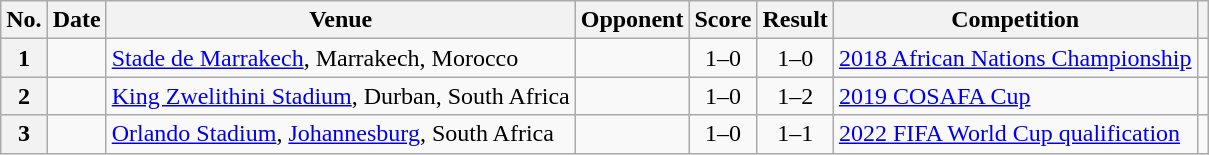<table class="wikitable plainrowheaders sortable">
<tr>
<th scope=col>No.</th>
<th scope=col>Date</th>
<th scope=col>Venue</th>
<th scope=col>Opponent</th>
<th scope=col>Score</th>
<th scope=col>Result</th>
<th scope=col>Competition</th>
<th scope=col class=unsortable></th>
</tr>
<tr>
<th scope=row style=text-align:center>1</th>
<td></td>
<td><a href='#'>Stade de Marrakech</a>, Marrakech, Morocco</td>
<td align=center></td>
<td align=center>1–0</td>
<td align=center>1–0</td>
<td><a href='#'>2018 African Nations Championship</a></td>
<td align=center></td>
</tr>
<tr>
<th scope=row style=text-align:center>2</th>
<td></td>
<td><a href='#'>King Zwelithini Stadium</a>, Durban, South Africa</td>
<td align=center></td>
<td align=center>1–0</td>
<td align=center>1–2</td>
<td><a href='#'>2019 COSAFA Cup</a></td>
<td align=center></td>
</tr>
<tr>
<th scope=row style=text-align:center>3</th>
<td></td>
<td><a href='#'>Orlando Stadium</a>, <a href='#'>Johannesburg</a>, South Africa</td>
<td align=center></td>
<td align=center>1–0</td>
<td align=center>1–1</td>
<td><a href='#'>2022 FIFA World Cup qualification</a></td>
<td align=center></td>
</tr>
</table>
